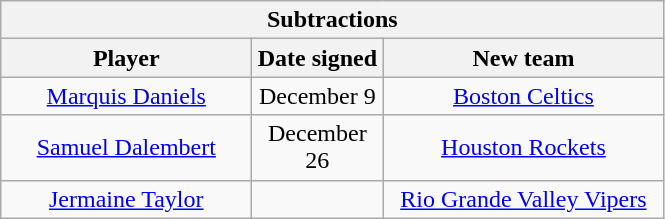<table class="wikitable" style="text-align:center">
<tr>
<th colspan=3>Subtractions</th>
</tr>
<tr>
<th style="width:160px">Player</th>
<th style="width:80px">Date signed</th>
<th style="width:180px">New team</th>
</tr>
<tr>
<td><a href='#'>Marquis Daniels</a></td>
<td>December 9</td>
<td><a href='#'>Boston Celtics</a></td>
</tr>
<tr>
<td><a href='#'>Samuel Dalembert</a></td>
<td>December 26</td>
<td><a href='#'>Houston Rockets</a></td>
</tr>
<tr>
<td><a href='#'>Jermaine Taylor</a></td>
<td></td>
<td><a href='#'>Rio Grande Valley Vipers</a></td>
</tr>
</table>
